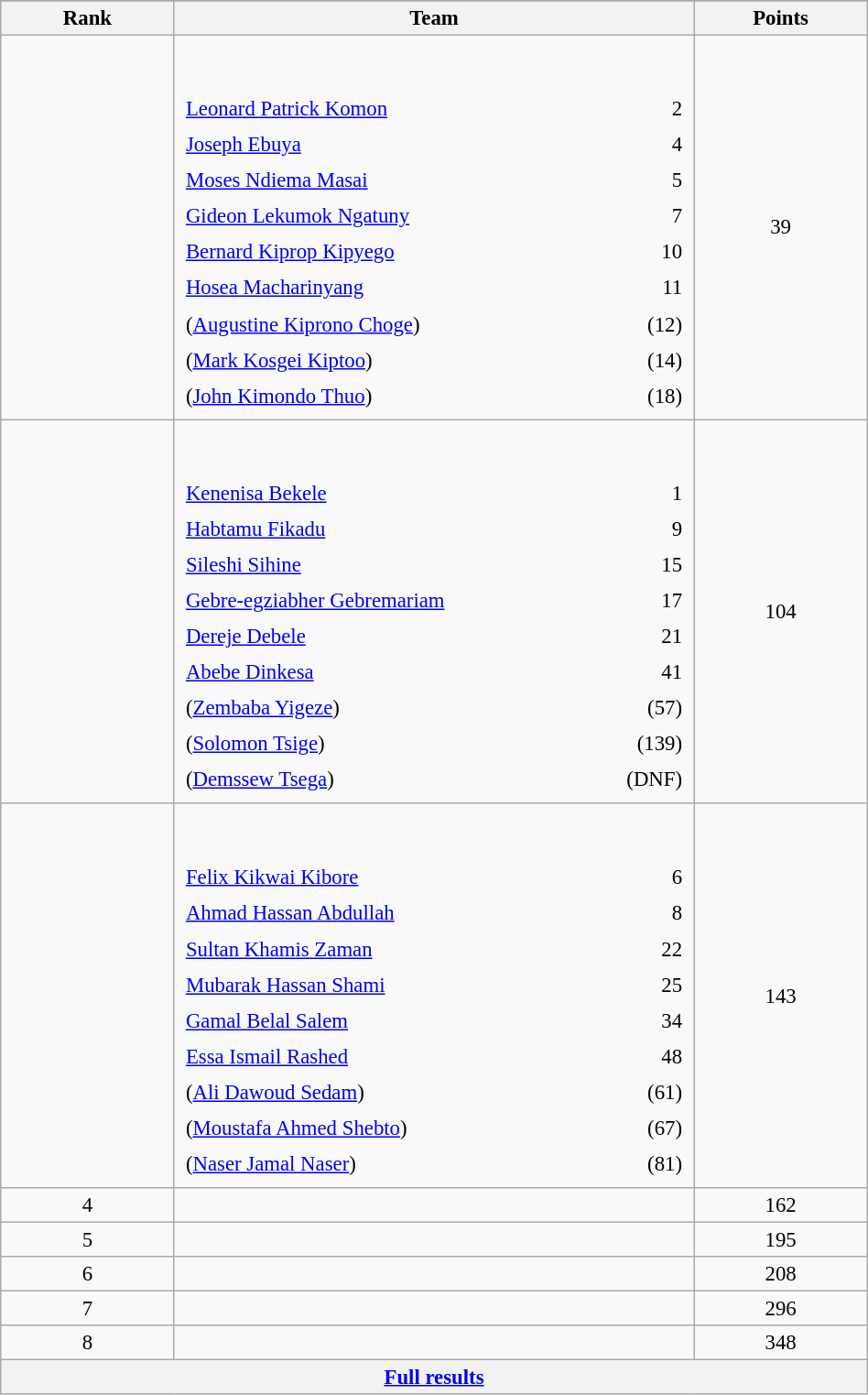<table class="wikitable sortable" style=" text-align:center; font-size:95%;" width="50%">
<tr>
</tr>
<tr>
<th width=10%>Rank</th>
<th width=30%>Team</th>
<th width=10%>Points</th>
</tr>
<tr>
<td align=center></td>
<td align=left> <br><br><table width=100%>
<tr>
<td align=left style="border:0"><a href='#'>Leonard Patrick Komon</a></td>
<td align=right style="border:0">2</td>
</tr>
<tr>
<td align=left style="border:0"><a href='#'>Joseph Ebuya</a></td>
<td align=right style="border:0">4</td>
</tr>
<tr>
<td align=left style="border:0"><a href='#'>Moses Ndiema Masai</a></td>
<td align=right style="border:0">5</td>
</tr>
<tr>
<td align=left style="border:0"><a href='#'>Gideon Lekumok Ngatuny</a></td>
<td align=right style="border:0">7</td>
</tr>
<tr>
<td align=left style="border:0"><a href='#'>Bernard Kiprop Kipyego</a></td>
<td align=right style="border:0">10</td>
</tr>
<tr>
<td align=left style="border:0"><a href='#'>Hosea Macharinyang</a></td>
<td align=right style="border:0">11</td>
</tr>
<tr>
<td align=left style="border:0">(<a href='#'>Augustine Kiprono Choge</a>)</td>
<td align=right style="border:0">(12)</td>
</tr>
<tr>
<td align=left style="border:0">(<a href='#'>Mark Kosgei Kiptoo</a>)</td>
<td align=right style="border:0">(14)</td>
</tr>
<tr>
<td align=left style="border:0">(<a href='#'>John Kimondo Thuo</a>)</td>
<td align=right style="border:0">(18)</td>
</tr>
</table>
</td>
<td>39</td>
</tr>
<tr>
<td align=center></td>
<td align=left> <br><br><table width=100%>
<tr>
<td align=left style="border:0"><a href='#'>Kenenisa Bekele</a></td>
<td align=right style="border:0">1</td>
</tr>
<tr>
<td align=left style="border:0"><a href='#'>Habtamu Fikadu</a></td>
<td align=right style="border:0">9</td>
</tr>
<tr>
<td align=left style="border:0"><a href='#'>Sileshi Sihine</a></td>
<td align=right style="border:0">15</td>
</tr>
<tr>
<td align=left style="border:0"><a href='#'>Gebre-egziabher Gebremariam</a></td>
<td align=right style="border:0">17</td>
</tr>
<tr>
<td align=left style="border:0"><a href='#'>Dereje Debele</a></td>
<td align=right style="border:0">21</td>
</tr>
<tr>
<td align=left style="border:0"><a href='#'>Abebe Dinkesa</a></td>
<td align=right style="border:0">41</td>
</tr>
<tr>
<td align=left style="border:0">(<a href='#'>Zembaba Yigeze</a>)</td>
<td align=right style="border:0">(57)</td>
</tr>
<tr>
<td align=left style="border:0">(<a href='#'>Solomon Tsige</a>)</td>
<td align=right style="border:0">(139)</td>
</tr>
<tr>
<td align=left style="border:0">(<a href='#'>Demssew Tsega</a>)</td>
<td align=right style="border:0">(DNF)</td>
</tr>
</table>
</td>
<td>104</td>
</tr>
<tr>
<td align=center></td>
<td align=left> <br><br><table width=100%>
<tr>
<td align=left style="border:0"><a href='#'>Felix Kikwai Kibore</a></td>
<td align=right style="border:0">6</td>
</tr>
<tr>
<td align=left style="border:0"><a href='#'>Ahmad Hassan Abdullah</a></td>
<td align=right style="border:0">8</td>
</tr>
<tr>
<td align=left style="border:0"><a href='#'>Sultan Khamis Zaman</a></td>
<td align=right style="border:0">22</td>
</tr>
<tr>
<td align=left style="border:0"><a href='#'>Mubarak Hassan Shami</a></td>
<td align=right style="border:0">25</td>
</tr>
<tr>
<td align=left style="border:0"><a href='#'>Gamal Belal Salem</a></td>
<td align=right style="border:0">34</td>
</tr>
<tr>
<td align=left style="border:0"><a href='#'>Essa Ismail Rashed</a></td>
<td align=right style="border:0">48</td>
</tr>
<tr>
<td align=left style="border:0">(<a href='#'>Ali Dawoud Sedam</a>)</td>
<td align=right style="border:0">(61)</td>
</tr>
<tr>
<td align=left style="border:0">(<a href='#'>Moustafa Ahmed Shebto</a>)</td>
<td align=right style="border:0">(67)</td>
</tr>
<tr>
<td align=left style="border:0">(<a href='#'>Naser Jamal Naser</a>)</td>
<td align=right style="border:0">(81)</td>
</tr>
</table>
</td>
<td>143</td>
</tr>
<tr>
<td align=center>4</td>
<td align=left></td>
<td>162</td>
</tr>
<tr>
<td align=center>5</td>
<td align=left></td>
<td>195</td>
</tr>
<tr>
<td align=center>6</td>
<td align=left></td>
<td>208</td>
</tr>
<tr>
<td align=center>7</td>
<td align=left></td>
<td>296</td>
</tr>
<tr>
<td align=center>8</td>
<td align=left></td>
<td>348</td>
</tr>
<tr class="sortbottom">
<th colspan=3 align=center><a href='#'>Full results</a></th>
</tr>
</table>
